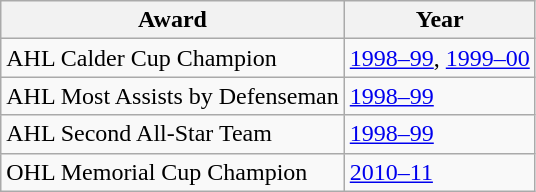<table class="wikitable">
<tr>
<th>Award</th>
<th>Year</th>
</tr>
<tr>
<td>AHL Calder Cup Champion</td>
<td><a href='#'>1998–99</a>, <a href='#'>1999–00</a></td>
</tr>
<tr>
<td>AHL Most Assists by Defenseman</td>
<td><a href='#'>1998–99</a></td>
</tr>
<tr>
<td>AHL Second All-Star Team</td>
<td><a href='#'>1998–99</a></td>
</tr>
<tr>
<td>OHL Memorial Cup Champion</td>
<td><a href='#'>2010–11</a></td>
</tr>
</table>
